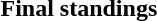<table>
<tr>
<td></td>
<td></td>
<td></td>
<td></td>
</tr>
<tr>
<td></td>
<td></td>
<td></td>
<td></td>
</tr>
<tr>
<td></td>
<td></td>
<td></td>
<td></td>
</tr>
<tr>
<td></td>
<td></td>
<td></td>
<td></td>
</tr>
<tr>
<td></td>
<td></td>
<td></td>
<td></td>
</tr>
<tr>
<td><strong>Final standings</strong></td>
<td></td>
<td></td>
<td></td>
</tr>
</table>
